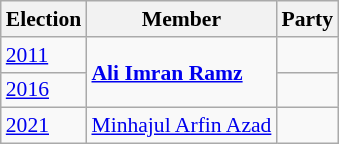<table class="wikitable sortable" style="font-size:90%">
<tr>
<th>Election</th>
<th>Member</th>
<th colspan="2">Party</th>
</tr>
<tr>
<td><a href='#'>2011</a></td>
<td rowspan="2"><strong><a href='#'>Ali Imran Ramz</a></strong></td>
<td></td>
</tr>
<tr>
<td><a href='#'>2016</a></td>
</tr>
<tr>
<td><a href='#'>2021</a></td>
<td><a href='#'>Minhajul Arfin Azad</a></td>
<td></td>
</tr>
</table>
